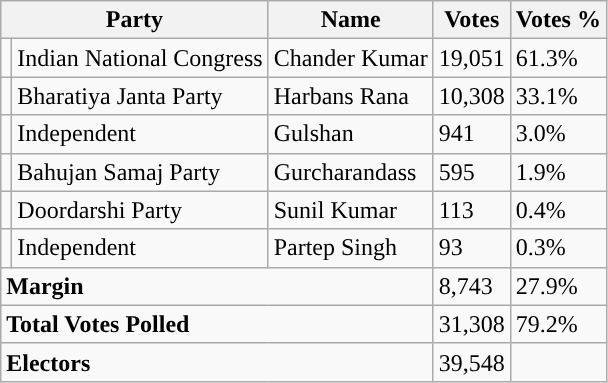<table class="wikitable sortable">
<tr>
<th colspan="2" rowspan="1">Party</th>
<th colspan="1" rowspan="1">Name</th>
<th colspan="1" rowspan="1">Votes</th>
<th colspan="1" rowspan="1">Votes %</th>
</tr>
<tr>
<td></td>
<td>Indian National Congress</td>
<td>Chander Kumar</td>
<td>19,051</td>
<td>61.3%</td>
</tr>
<tr>
<td></td>
<td>Bharatiya Janta Party</td>
<td>Harbans Rana</td>
<td>10,308</td>
<td>33.1%</td>
</tr>
<tr>
<td></td>
<td>Independent</td>
<td>Gulshan</td>
<td>941</td>
<td>3.0%</td>
</tr>
<tr>
<td></td>
<td>Bahujan Samaj Party</td>
<td>Gurcharandass</td>
<td>595</td>
<td>1.9%</td>
</tr>
<tr>
<td></td>
<td>Doordarshi Party</td>
<td>Sunil Kumar</td>
<td>113</td>
<td>0.4%</td>
</tr>
<tr>
<td></td>
<td>Independent</td>
<td>Partep Singh</td>
<td>93</td>
<td>0.3%</td>
</tr>
<tr>
<td colspan="3"><strong>Margin</strong></td>
<td>8,743</td>
<td>27.9%</td>
</tr>
<tr>
<td colspan="3"><strong>Total Votes Polled</strong></td>
<td>31,308</td>
<td>79.2%</td>
</tr>
<tr>
<td colspan="3"><strong>Electors</strong></td>
<td>39,548</td>
<td></td>
</tr>
</table>
